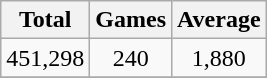<table class="wikitable">
<tr>
<th>Total</th>
<th>Games</th>
<th>Average</th>
</tr>
<tr>
<td align="center">451,298</td>
<td align="center">240</td>
<td align="center">1,880</td>
</tr>
<tr>
</tr>
</table>
